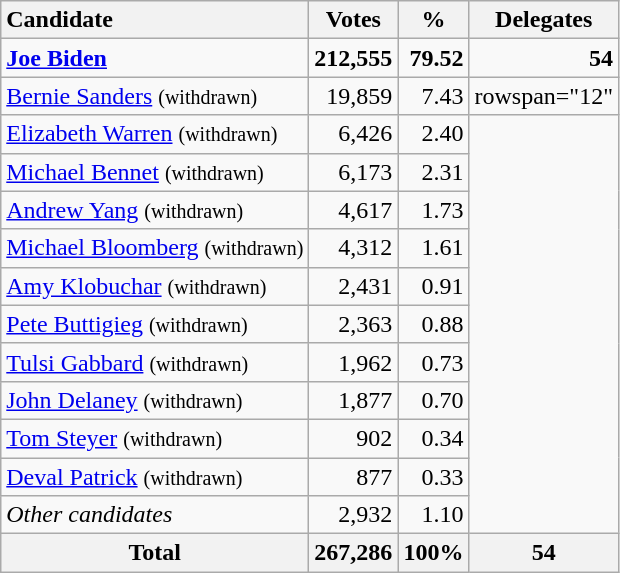<table class="wikitable sortable" style="text-align:right;">
<tr>
<th style="text-align:left;">Candidate</th>
<th>Votes</th>
<th>%</th>
<th>Delegates</th>
</tr>
<tr>
<td style="text-align:left;" data-sort-value="Biden, Joe"><strong><a href='#'>Joe Biden</a></strong></td>
<td><strong>212,555</strong></td>
<td><strong>79.52</strong></td>
<td><strong>54</strong></td>
</tr>
<tr>
<td style="text-align:left;" data-sort-value="Sanders, Bernie"><a href='#'>Bernie Sanders</a> <small>(withdrawn)</small></td>
<td>19,859</td>
<td>7.43</td>
<td>rowspan="12" </td>
</tr>
<tr>
<td style="text-align:left;" data-sort-value="Warren, Elizabeth"><a href='#'>Elizabeth Warren</a> <small>(withdrawn)</small></td>
<td>6,426</td>
<td>2.40</td>
</tr>
<tr>
<td style="text-align:left;" data-sort-value="Bennet, Michael"><a href='#'>Michael Bennet</a> <small>(withdrawn)</small></td>
<td>6,173</td>
<td>2.31</td>
</tr>
<tr>
<td style="text-align:left;" data-sort-value="Yang, Andrew"><a href='#'>Andrew Yang</a> <small>(withdrawn)</small></td>
<td>4,617</td>
<td>1.73</td>
</tr>
<tr>
<td style="text-align:left;" data-sort-value="Bloomberg, Michael"><a href='#'>Michael Bloomberg</a> <small>(withdrawn)</small></td>
<td>4,312</td>
<td>1.61</td>
</tr>
<tr>
<td style="text-align:left;" data-sort-value="Klobuchar, Amy"><a href='#'>Amy Klobuchar</a> <small>(withdrawn)</small></td>
<td>2,431</td>
<td>0.91</td>
</tr>
<tr>
<td style="text-align:left;" data-sort-value="Buttigieg, Pete"><a href='#'>Pete Buttigieg</a> <small>(withdrawn)</small></td>
<td>2,363</td>
<td>0.88</td>
</tr>
<tr>
<td style="text-align:left;" data-sort-value="Gabbard, Tulsi"><a href='#'>Tulsi Gabbard</a> <small>(withdrawn)</small></td>
<td>1,962</td>
<td>0.73</td>
</tr>
<tr>
<td style="text-align:left;" data-sort-value="Delaney, John"><a href='#'>John Delaney</a> <small>(withdrawn)</small></td>
<td>1,877</td>
<td>0.70</td>
</tr>
<tr>
<td style="text-align:left;" data-sort-value="Steyer, Tom"><a href='#'>Tom Steyer</a> <small>(withdrawn)</small></td>
<td>902</td>
<td>0.34</td>
</tr>
<tr>
<td style="text-align:left;" data-sort-value="Patrick, Deval"><a href='#'>Deval Patrick</a> <small>(withdrawn)</small></td>
<td>877</td>
<td>0.33</td>
</tr>
<tr>
<td style="text-align:left;" data-sort-value="ZZ"><em>Other candidates</em></td>
<td>2,932</td>
<td>1.10</td>
</tr>
<tr>
<th>Total</th>
<th>267,286</th>
<th>100%</th>
<th>54</th>
</tr>
</table>
